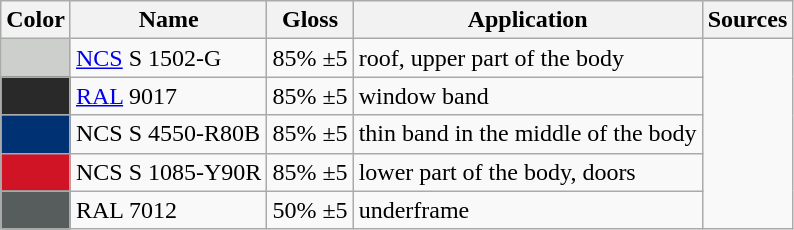<table class="wikitable" style="text-align:center;">
<tr>
<th>Color</th>
<th>Name</th>
<th>Gloss</th>
<th>Application</th>
<th>Sources</th>
</tr>
<tr>
<td bgcolor="#CDCFCC"></td>
<td align="left"><a href='#'>NCS</a> S 1502-G</td>
<td>85% ±5</td>
<td align="left">roof, upper part of the body</td>
<td rowspan="5"></td>
</tr>
<tr>
<td bgcolor="#2A292A"></td>
<td align="left"><a href='#'>RAL</a> 9017</td>
<td>85% ±5</td>
<td align="left">window band</td>
</tr>
<tr>
<td bgcolor="#003273"></td>
<td align="left">NCS S 4550-R80B</td>
<td>85% ±5</td>
<td align="left">thin band in the middle of the body</td>
</tr>
<tr>
<td bgcolor="#D01325"></td>
<td align="left">NCS S 1085-Y90R</td>
<td>85% ±5</td>
<td align="left">lower part of the body, doors</td>
</tr>
<tr>
<td bgcolor="#575D5C"></td>
<td align="left">RAL 7012</td>
<td>50% ±5</td>
<td align="left">underframe</td>
</tr>
</table>
